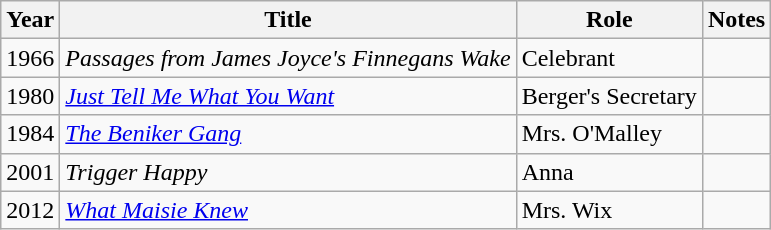<table class="wikitable sortable">
<tr>
<th>Year</th>
<th>Title</th>
<th>Role</th>
<th>Notes</th>
</tr>
<tr>
<td>1966</td>
<td><em>Passages from James Joyce's Finnegans Wake</em></td>
<td>Celebrant</td>
<td></td>
</tr>
<tr>
<td>1980</td>
<td><em><a href='#'>Just Tell Me What You Want</a></em></td>
<td>Berger's Secretary</td>
<td></td>
</tr>
<tr>
<td>1984</td>
<td><em><a href='#'>The Beniker Gang</a></em></td>
<td>Mrs. O'Malley</td>
<td></td>
</tr>
<tr>
<td>2001</td>
<td><em>Trigger Happy</em></td>
<td>Anna</td>
<td></td>
</tr>
<tr>
<td>2012</td>
<td><a href='#'><em>What Maisie Knew</em></a></td>
<td>Mrs. Wix</td>
<td></td>
</tr>
</table>
